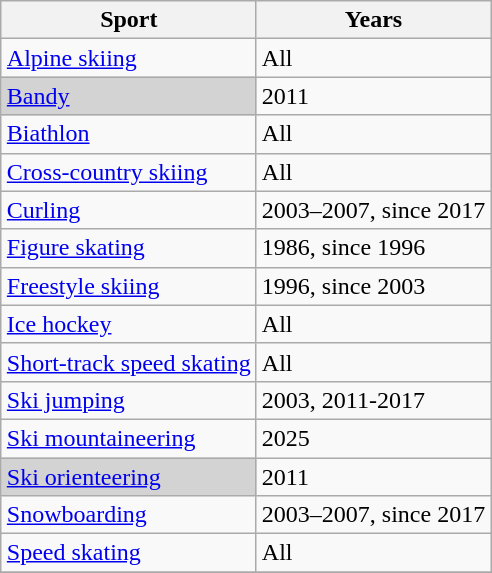<table cellspacing="0" cellpadding="0" style="margin: 1em auto;">
<tr>
<td valign="top"><br><table class=wikitable>
<tr>
<th>Sport</th>
<th>Years</th>
</tr>
<tr>
<td><a href='#'>Alpine skiing</a></td>
<td>All</td>
</tr>
<tr>
<td style="background: #D3D3D3;"><a href='#'>Bandy</a></td>
<td>2011</td>
</tr>
<tr>
<td><a href='#'>Biathlon</a></td>
<td>All</td>
</tr>
<tr>
<td><a href='#'>Cross-country skiing</a></td>
<td>All</td>
</tr>
<tr>
<td><a href='#'>Curling</a></td>
<td>2003–2007, since 2017</td>
</tr>
<tr>
<td><a href='#'>Figure skating</a></td>
<td>1986, since 1996</td>
</tr>
<tr>
<td><a href='#'>Freestyle skiing</a></td>
<td>1996, since 2003</td>
</tr>
<tr>
<td><a href='#'>Ice hockey</a></td>
<td>All</td>
</tr>
<tr>
<td><a href='#'>Short-track speed skating</a></td>
<td>All</td>
</tr>
<tr>
<td><a href='#'>Ski jumping</a></td>
<td>2003, 2011-2017</td>
</tr>
<tr>
<td><a href='#'>Ski mountaineering</a></td>
<td>2025</td>
</tr>
<tr>
<td style="background: #D3D3D3;"><a href='#'>Ski orienteering</a></td>
<td>2011</td>
</tr>
<tr>
<td><a href='#'>Snowboarding</a></td>
<td>2003–2007, since 2017</td>
</tr>
<tr>
<td><a href='#'>Speed skating</a></td>
<td>All</td>
</tr>
<tr>
</tr>
</table>
</td>
</tr>
</table>
